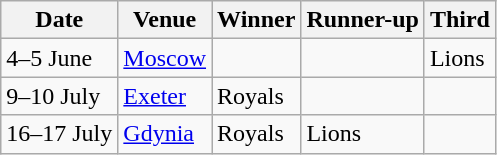<table class="wikitable">
<tr>
<th>Date</th>
<th>Venue</th>
<th>Winner</th>
<th>Runner-up</th>
<th>Third</th>
</tr>
<tr>
<td>4–5 June</td>
<td> <a href='#'>Moscow</a></td>
<td></td>
<td></td>
<td> Lions</td>
</tr>
<tr>
<td>9–10 July</td>
<td> <a href='#'>Exeter</a></td>
<td> Royals</td>
<td></td>
<td></td>
</tr>
<tr>
<td>16–17 July</td>
<td> <a href='#'>Gdynia</a></td>
<td> Royals</td>
<td> Lions</td>
<td></td>
</tr>
</table>
